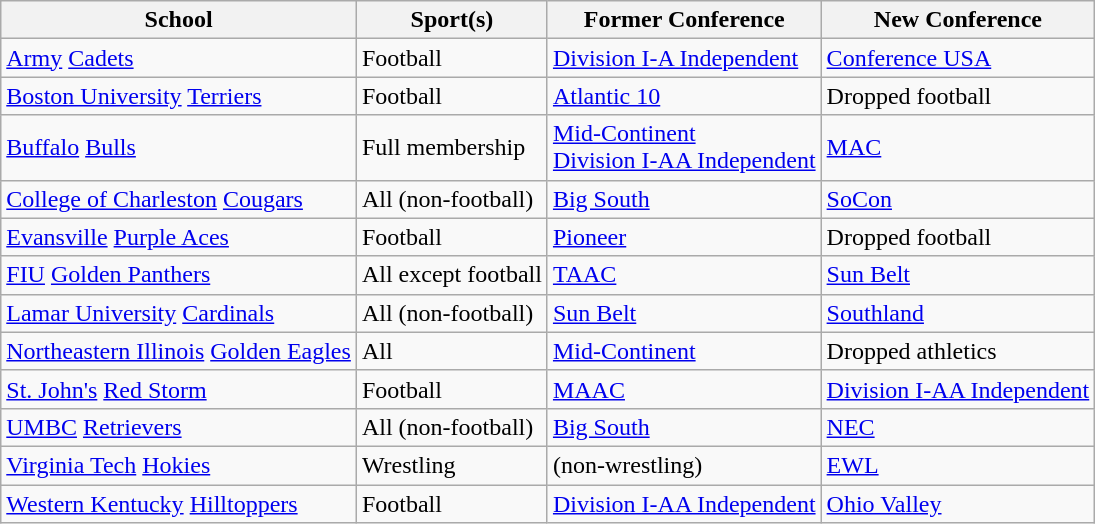<table class="wikitable sortable">
<tr>
<th>School</th>
<th>Sport(s)</th>
<th>Former Conference</th>
<th>New Conference</th>
</tr>
<tr>
<td><a href='#'>Army</a> <a href='#'>Cadets</a></td>
<td>Football</td>
<td><a href='#'>Division I-A Independent</a></td>
<td><a href='#'>Conference USA</a></td>
</tr>
<tr>
<td><a href='#'>Boston University</a> <a href='#'>Terriers</a></td>
<td>Football</td>
<td><a href='#'>Atlantic 10</a></td>
<td>Dropped football</td>
</tr>
<tr>
<td><a href='#'>Buffalo</a> <a href='#'>Bulls</a></td>
<td>Full membership</td>
<td><a href='#'>Mid-Continent</a><br><a href='#'>Division I-AA Independent</a></td>
<td><a href='#'>MAC</a></td>
</tr>
<tr>
<td><a href='#'>College of Charleston</a> <a href='#'>Cougars</a></td>
<td>All (non-football)</td>
<td><a href='#'>Big South</a></td>
<td><a href='#'>SoCon</a></td>
</tr>
<tr>
<td><a href='#'>Evansville</a> <a href='#'>Purple Aces</a></td>
<td>Football</td>
<td><a href='#'>Pioneer</a></td>
<td>Dropped football</td>
</tr>
<tr>
<td><a href='#'>FIU</a> <a href='#'>Golden Panthers</a></td>
<td>All except football</td>
<td><a href='#'>TAAC</a></td>
<td><a href='#'>Sun Belt</a></td>
</tr>
<tr>
<td><a href='#'>Lamar University</a> <a href='#'>Cardinals</a></td>
<td>All (non-football)</td>
<td><a href='#'>Sun Belt</a></td>
<td><a href='#'>Southland</a></td>
</tr>
<tr>
<td><a href='#'>Northeastern Illinois</a> <a href='#'>Golden Eagles</a></td>
<td>All</td>
<td><a href='#'>Mid-Continent</a></td>
<td>Dropped athletics</td>
</tr>
<tr>
<td><a href='#'>St. John's</a> <a href='#'>Red Storm</a></td>
<td>Football</td>
<td><a href='#'>MAAC</a></td>
<td><a href='#'>Division I-AA Independent</a></td>
</tr>
<tr>
<td><a href='#'>UMBC</a> <a href='#'>Retrievers</a></td>
<td>All (non-football)</td>
<td><a href='#'>Big South</a></td>
<td><a href='#'>NEC</a></td>
</tr>
<tr>
<td><a href='#'>Virginia Tech</a> <a href='#'>Hokies</a></td>
<td>Wrestling</td>
<td>(non-wrestling)</td>
<td><a href='#'>EWL</a></td>
</tr>
<tr>
<td><a href='#'>Western Kentucky</a> <a href='#'>Hilltoppers</a></td>
<td>Football</td>
<td><a href='#'>Division I-AA Independent</a></td>
<td><a href='#'>Ohio Valley</a></td>
</tr>
</table>
